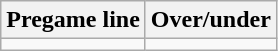<table class="wikitable">
<tr align="center">
<th style=>Pregame line</th>
<th style=>Over/under</th>
</tr>
<tr align="center">
<td></td>
<td></td>
</tr>
</table>
